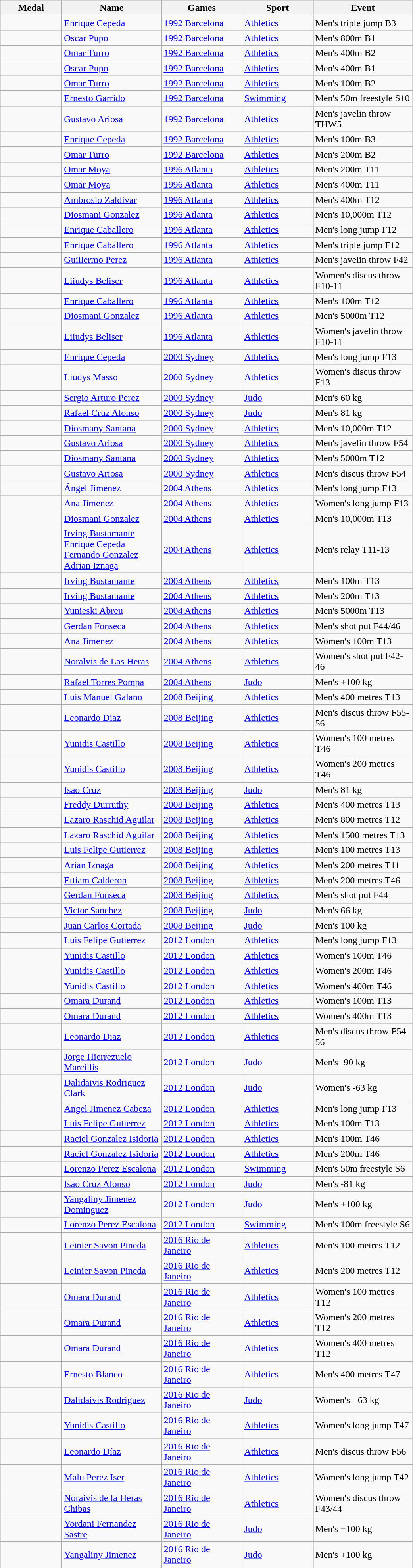<table class="wikitable">
<tr>
<th style="width:6em">Medal</th>
<th style="width:10em">Name</th>
<th style="width:8em">Games</th>
<th style="width:7em">Sport</th>
<th style="width:10em">Event</th>
</tr>
<tr>
<td></td>
<td><a href='#'>Enrique Cepeda</a></td>
<td> <a href='#'>1992 Barcelona</a></td>
<td><a href='#'>Athletics</a></td>
<td>Men's triple jump B3</td>
</tr>
<tr>
<td></td>
<td><a href='#'>Oscar Pupo</a></td>
<td> <a href='#'>1992 Barcelona</a></td>
<td><a href='#'>Athletics</a></td>
<td>Men's 800m B1</td>
</tr>
<tr>
<td></td>
<td><a href='#'>Omar Turro</a></td>
<td> <a href='#'>1992 Barcelona</a></td>
<td><a href='#'>Athletics</a></td>
<td>Men's 400m B2</td>
</tr>
<tr>
<td></td>
<td><a href='#'>Oscar Pupo</a></td>
<td> <a href='#'>1992 Barcelona</a></td>
<td><a href='#'>Athletics</a></td>
<td>Men's 400m B1</td>
</tr>
<tr>
<td></td>
<td><a href='#'>Omar Turro</a></td>
<td> <a href='#'>1992 Barcelona</a></td>
<td><a href='#'>Athletics</a></td>
<td>Men's 100m B2</td>
</tr>
<tr>
<td></td>
<td><a href='#'>Ernesto Garrido</a></td>
<td> <a href='#'>1992 Barcelona</a></td>
<td><a href='#'>Swimming</a></td>
<td>Men's 50m freestyle S10</td>
</tr>
<tr>
<td></td>
<td><a href='#'>Gustavo Ariosa</a></td>
<td> <a href='#'>1992 Barcelona</a></td>
<td><a href='#'>Athletics</a></td>
<td>Men's javelin throw THW5</td>
</tr>
<tr>
<td></td>
<td><a href='#'>Enrique Cepeda</a></td>
<td> <a href='#'>1992 Barcelona</a></td>
<td><a href='#'>Athletics</a></td>
<td>Men's 100m B3</td>
</tr>
<tr>
<td></td>
<td><a href='#'>Omar Turro</a></td>
<td> <a href='#'>1992 Barcelona</a></td>
<td><a href='#'>Athletics</a></td>
<td>Men's 200m B2</td>
</tr>
<tr>
<td></td>
<td><a href='#'>Omar Moya</a></td>
<td> <a href='#'>1996 Atlanta</a></td>
<td><a href='#'>Athletics</a></td>
<td>Men's 200m T11</td>
</tr>
<tr>
<td></td>
<td><a href='#'>Omar Moya</a></td>
<td> <a href='#'>1996 Atlanta</a></td>
<td><a href='#'>Athletics</a></td>
<td>Men's 400m T11</td>
</tr>
<tr>
<td></td>
<td><a href='#'>Ambrosio Zaldivar</a></td>
<td> <a href='#'>1996 Atlanta</a></td>
<td><a href='#'>Athletics</a></td>
<td>Men's 400m T12</td>
</tr>
<tr>
<td></td>
<td><a href='#'>Diosmani Gonzalez</a></td>
<td> <a href='#'>1996 Atlanta</a></td>
<td><a href='#'>Athletics</a></td>
<td>Men's 10,000m T12</td>
</tr>
<tr>
<td></td>
<td><a href='#'>Enrique Caballero</a></td>
<td> <a href='#'>1996 Atlanta</a></td>
<td><a href='#'>Athletics</a></td>
<td>Men's long jump F12</td>
</tr>
<tr>
<td></td>
<td><a href='#'>Enrique Caballero</a></td>
<td> <a href='#'>1996 Atlanta</a></td>
<td><a href='#'>Athletics</a></td>
<td>Men's triple jump F12</td>
</tr>
<tr>
<td></td>
<td><a href='#'>Guillermo Perez</a></td>
<td> <a href='#'>1996 Atlanta</a></td>
<td><a href='#'>Athletics</a></td>
<td>Men's javelin throw F42</td>
</tr>
<tr>
<td></td>
<td><a href='#'>Liiudys Beliser</a></td>
<td> <a href='#'>1996 Atlanta</a></td>
<td><a href='#'>Athletics</a></td>
<td>Women's discus throw F10-11</td>
</tr>
<tr>
<td></td>
<td><a href='#'>Enrique Caballero</a></td>
<td> <a href='#'>1996 Atlanta</a></td>
<td><a href='#'>Athletics</a></td>
<td>Men's 100m T12</td>
</tr>
<tr>
<td></td>
<td><a href='#'>Diosmani Gonzalez</a></td>
<td> <a href='#'>1996 Atlanta</a></td>
<td><a href='#'>Athletics</a></td>
<td>Men's 5000m T12</td>
</tr>
<tr>
<td></td>
<td><a href='#'>Liiudys Beliser</a></td>
<td> <a href='#'>1996 Atlanta</a></td>
<td><a href='#'>Athletics</a></td>
<td>Women's javelin throw F10-11</td>
</tr>
<tr>
<td></td>
<td><a href='#'>Enrique Cepeda</a></td>
<td> <a href='#'>2000 Sydney</a></td>
<td><a href='#'>Athletics</a></td>
<td>Men's long jump F13</td>
</tr>
<tr>
<td></td>
<td><a href='#'>Liudys Masso</a></td>
<td> <a href='#'>2000 Sydney</a></td>
<td><a href='#'>Athletics</a></td>
<td>Women's discus throw F13</td>
</tr>
<tr>
<td></td>
<td><a href='#'>Sergio Arturo Perez</a></td>
<td> <a href='#'>2000 Sydney</a></td>
<td><a href='#'>Judo</a></td>
<td>Men's 60 kg</td>
</tr>
<tr>
<td></td>
<td><a href='#'>Rafael Cruz Alonso</a></td>
<td> <a href='#'>2000 Sydney</a></td>
<td><a href='#'>Judo</a></td>
<td>Men's 81 kg</td>
</tr>
<tr>
<td></td>
<td><a href='#'>Diosmany Santana</a></td>
<td> <a href='#'>2000 Sydney</a></td>
<td><a href='#'>Athletics</a></td>
<td>Men's 10,000m T12</td>
</tr>
<tr>
<td></td>
<td><a href='#'>Gustavo Ariosa</a></td>
<td> <a href='#'>2000 Sydney</a></td>
<td><a href='#'>Athletics</a></td>
<td>Men's javelin throw F54</td>
</tr>
<tr>
<td></td>
<td><a href='#'>Diosmany Santana</a></td>
<td> <a href='#'>2000 Sydney</a></td>
<td><a href='#'>Athletics</a></td>
<td>Men's 5000m T12</td>
</tr>
<tr>
<td></td>
<td><a href='#'>Gustavo Ariosa</a></td>
<td> <a href='#'>2000 Sydney</a></td>
<td><a href='#'>Athletics</a></td>
<td>Men's discus throw F54</td>
</tr>
<tr>
<td></td>
<td><a href='#'>Ángel Jimenez</a></td>
<td> <a href='#'>2004 Athens</a></td>
<td><a href='#'>Athletics</a></td>
<td>Men's long jump F13</td>
</tr>
<tr>
<td></td>
<td><a href='#'>Ana Jimenez</a></td>
<td> <a href='#'>2004 Athens</a></td>
<td><a href='#'>Athletics</a></td>
<td>Women's long jump F13</td>
</tr>
<tr>
<td></td>
<td><a href='#'>Diosmani Gonzalez</a></td>
<td> <a href='#'>2004 Athens</a></td>
<td><a href='#'>Athletics</a></td>
<td>Men's 10,000m T13</td>
</tr>
<tr>
<td></td>
<td><a href='#'>Irving Bustamante</a><br><a href='#'>Enrique Cepeda</a><br><a href='#'>Fernando Gonzalez</a><br><a href='#'>Adrian Iznaga</a></td>
<td> <a href='#'>2004 Athens</a></td>
<td><a href='#'>Athletics</a></td>
<td>Men's  relay T11-13</td>
</tr>
<tr>
<td></td>
<td><a href='#'>Irving Bustamante</a></td>
<td> <a href='#'>2004 Athens</a></td>
<td><a href='#'>Athletics</a></td>
<td>Men's 100m T13</td>
</tr>
<tr>
<td></td>
<td><a href='#'>Irving Bustamante</a></td>
<td> <a href='#'>2004 Athens</a></td>
<td><a href='#'>Athletics</a></td>
<td>Men's 200m T13</td>
</tr>
<tr>
<td></td>
<td><a href='#'>Yunieski Abreu</a></td>
<td> <a href='#'>2004 Athens</a></td>
<td><a href='#'>Athletics</a></td>
<td>Men's 5000m T13</td>
</tr>
<tr>
<td></td>
<td><a href='#'>Gerdan Fonseca</a></td>
<td> <a href='#'>2004 Athens</a></td>
<td><a href='#'>Athletics</a></td>
<td>Men's shot put F44/46</td>
</tr>
<tr>
<td></td>
<td><a href='#'>Ana Jimenez</a></td>
<td> <a href='#'>2004 Athens</a></td>
<td><a href='#'>Athletics</a></td>
<td>Women's 100m T13</td>
</tr>
<tr>
<td></td>
<td><a href='#'>Noralvis de Las Heras</a></td>
<td> <a href='#'>2004 Athens</a></td>
<td><a href='#'>Athletics</a></td>
<td>Women's shot put F42-46</td>
</tr>
<tr>
<td></td>
<td><a href='#'>Rafael Torres Pompa</a></td>
<td> <a href='#'>2004 Athens</a></td>
<td><a href='#'>Judo</a></td>
<td>Men's +100 kg</td>
</tr>
<tr>
<td></td>
<td><a href='#'>Luis Manuel Galano</a></td>
<td> <a href='#'>2008 Beijing</a></td>
<td><a href='#'>Athletics</a></td>
<td>Men's 400 metres T13</td>
</tr>
<tr>
<td></td>
<td><a href='#'>Leonardo Diaz</a></td>
<td> <a href='#'>2008 Beijing</a></td>
<td><a href='#'>Athletics</a></td>
<td>Men's discus throw F55-56</td>
</tr>
<tr>
<td></td>
<td><a href='#'>Yunidis Castillo</a></td>
<td> <a href='#'>2008 Beijing</a></td>
<td><a href='#'>Athletics</a></td>
<td>Women's 100 metres T46</td>
</tr>
<tr>
<td></td>
<td><a href='#'>Yunidis Castillo</a></td>
<td> <a href='#'>2008 Beijing</a></td>
<td><a href='#'>Athletics</a></td>
<td>Women's 200 metres T46</td>
</tr>
<tr>
<td></td>
<td><a href='#'>Isao Cruz</a></td>
<td> <a href='#'>2008 Beijing</a></td>
<td><a href='#'>Judo</a></td>
<td>Men's 81 kg</td>
</tr>
<tr>
<td></td>
<td><a href='#'>Freddy Durruthy</a></td>
<td> <a href='#'>2008 Beijing</a></td>
<td><a href='#'>Athletics</a></td>
<td>Men's 400 metres T13</td>
</tr>
<tr>
<td></td>
<td><a href='#'>Lazaro Raschid Aguilar</a></td>
<td> <a href='#'>2008 Beijing</a></td>
<td><a href='#'>Athletics</a></td>
<td>Men's 800 metres T12</td>
</tr>
<tr>
<td></td>
<td><a href='#'>Lazaro Raschid Aguilar</a></td>
<td> <a href='#'>2008 Beijing</a></td>
<td><a href='#'>Athletics</a></td>
<td>Men's 1500 metres T13</td>
</tr>
<tr>
<td></td>
<td><a href='#'>Luis Felipe Gutierrez</a></td>
<td> <a href='#'>2008 Beijing</a></td>
<td><a href='#'>Athletics</a></td>
<td>Men's 100 metres T13</td>
</tr>
<tr>
<td></td>
<td><a href='#'>Arian Iznaga</a></td>
<td> <a href='#'>2008 Beijing</a></td>
<td><a href='#'>Athletics</a></td>
<td>Men's 200 metres T11</td>
</tr>
<tr>
<td></td>
<td><a href='#'>Ettiam Calderon</a></td>
<td> <a href='#'>2008 Beijing</a></td>
<td><a href='#'>Athletics</a></td>
<td>Men's 200 metres T46</td>
</tr>
<tr>
<td></td>
<td><a href='#'>Gerdan Fonseca</a></td>
<td> <a href='#'>2008 Beijing</a></td>
<td><a href='#'>Athletics</a></td>
<td>Men's shot put F44</td>
</tr>
<tr>
<td></td>
<td><a href='#'>Victor Sanchez</a></td>
<td> <a href='#'>2008 Beijing</a></td>
<td><a href='#'>Judo</a></td>
<td>Men's 66 kg</td>
</tr>
<tr>
<td></td>
<td><a href='#'>Juan Carlos Cortada</a></td>
<td> <a href='#'>2008 Beijing</a></td>
<td><a href='#'>Judo</a></td>
<td>Men's 100 kg</td>
</tr>
<tr>
<td></td>
<td><a href='#'>Luis Felipe Gutierrez</a></td>
<td> <a href='#'>2012 London</a></td>
<td><a href='#'>Athletics</a></td>
<td>Men's long jump F13</td>
</tr>
<tr>
<td></td>
<td><a href='#'>Yunidis Castillo</a></td>
<td> <a href='#'>2012 London</a></td>
<td><a href='#'>Athletics</a></td>
<td>Women's 100m T46</td>
</tr>
<tr>
<td></td>
<td><a href='#'>Yunidis Castillo</a></td>
<td> <a href='#'>2012 London</a></td>
<td><a href='#'>Athletics</a></td>
<td>Women's 200m T46</td>
</tr>
<tr>
<td></td>
<td><a href='#'>Yunidis Castillo</a></td>
<td> <a href='#'>2012 London</a></td>
<td><a href='#'>Athletics</a></td>
<td>Women's 400m T46</td>
</tr>
<tr>
<td></td>
<td><a href='#'>Omara Durand</a></td>
<td> <a href='#'>2012 London</a></td>
<td><a href='#'>Athletics</a></td>
<td>Women's 100m T13</td>
</tr>
<tr>
<td></td>
<td><a href='#'>Omara Durand</a></td>
<td> <a href='#'>2012 London</a></td>
<td><a href='#'>Athletics</a></td>
<td>Women's 400m T13</td>
</tr>
<tr>
<td></td>
<td><a href='#'>Leonardo Diaz</a></td>
<td> <a href='#'>2012 London</a></td>
<td><a href='#'>Athletics</a></td>
<td>Men's discus throw F54-56</td>
</tr>
<tr>
<td></td>
<td><a href='#'>Jorge Hierrezuelo Marcillis</a></td>
<td> <a href='#'>2012 London</a></td>
<td><a href='#'>Judo</a></td>
<td>Men's -90 kg</td>
</tr>
<tr>
<td></td>
<td><a href='#'>Dalidaivis Rodriguez Clark</a></td>
<td> <a href='#'>2012 London</a></td>
<td><a href='#'>Judo</a></td>
<td>Women's -63 kg</td>
</tr>
<tr>
<td></td>
<td><a href='#'>Angel Jimenez Cabeza</a></td>
<td> <a href='#'>2012 London</a></td>
<td><a href='#'>Athletics</a></td>
<td>Men's long jump F13</td>
</tr>
<tr>
<td></td>
<td><a href='#'>Luis Felipe Gutierrez</a></td>
<td> <a href='#'>2012 London</a></td>
<td><a href='#'>Athletics</a></td>
<td>Men's 100m T13</td>
</tr>
<tr>
<td></td>
<td><a href='#'>Raciel Gonzalez Isidoria</a></td>
<td> <a href='#'>2012 London</a></td>
<td><a href='#'>Athletics</a></td>
<td>Men's 100m T46</td>
</tr>
<tr>
<td></td>
<td><a href='#'>Raciel Gonzalez Isidoria</a></td>
<td> <a href='#'>2012 London</a></td>
<td><a href='#'>Athletics</a></td>
<td>Men's 200m T46</td>
</tr>
<tr>
<td></td>
<td><a href='#'>Lorenzo Perez Escalona</a></td>
<td> <a href='#'>2012 London</a></td>
<td><a href='#'>Swimming</a></td>
<td>Men's 50m freestyle S6</td>
</tr>
<tr>
<td></td>
<td><a href='#'>Isao Cruz Alonso</a></td>
<td> <a href='#'>2012 London</a></td>
<td><a href='#'>Judo</a></td>
<td>Men's -81 kg</td>
</tr>
<tr>
<td></td>
<td><a href='#'>Yangaliny Jimenez Dominguez</a></td>
<td> <a href='#'>2012 London</a></td>
<td><a href='#'>Judo</a></td>
<td>Men's +100 kg</td>
</tr>
<tr>
<td></td>
<td><a href='#'>Lorenzo Perez Escalona</a></td>
<td> <a href='#'>2012 London</a></td>
<td><a href='#'>Swimming</a></td>
<td>Men's 100m freestyle S6</td>
</tr>
<tr>
<td></td>
<td><a href='#'>Leinier Savon Pineda</a></td>
<td> <a href='#'>2016 Rio de Janeiro</a></td>
<td><a href='#'>Athletics</a></td>
<td>Men's 100 metres T12</td>
</tr>
<tr>
<td></td>
<td><a href='#'>Leinier Savon Pineda</a></td>
<td> <a href='#'>2016 Rio de Janeiro</a></td>
<td><a href='#'>Athletics</a></td>
<td>Men's 200 metres T12</td>
</tr>
<tr>
<td></td>
<td><a href='#'>Omara Durand</a></td>
<td> <a href='#'>2016 Rio de Janeiro</a></td>
<td><a href='#'>Athletics</a></td>
<td>Women's 100 metres T12</td>
</tr>
<tr>
<td></td>
<td><a href='#'>Omara Durand</a></td>
<td> <a href='#'>2016 Rio de Janeiro</a></td>
<td><a href='#'>Athletics</a></td>
<td>Women's 200 metres T12</td>
</tr>
<tr>
<td></td>
<td><a href='#'>Omara Durand</a></td>
<td> <a href='#'>2016 Rio de Janeiro</a></td>
<td><a href='#'>Athletics</a></td>
<td>Women's 400 metres T12</td>
</tr>
<tr>
<td></td>
<td><a href='#'>Ernesto Blanco</a></td>
<td> <a href='#'>2016 Rio de Janeiro</a></td>
<td><a href='#'>Athletics</a></td>
<td>Men's 400 metres T47</td>
</tr>
<tr>
<td></td>
<td><a href='#'>Dalidaivis Rodriguez</a></td>
<td> <a href='#'>2016 Rio de Janeiro</a></td>
<td><a href='#'>Judo</a></td>
<td>Women's −63 kg</td>
</tr>
<tr>
<td></td>
<td><a href='#'>Yunidis Castillo</a></td>
<td> <a href='#'>2016 Rio de Janeiro</a></td>
<td><a href='#'>Athletics</a></td>
<td>Women's long jump T47</td>
</tr>
<tr>
<td></td>
<td><a href='#'>Leonardo Díaz</a></td>
<td> <a href='#'>2016 Rio de Janeiro</a></td>
<td><a href='#'>Athletics</a></td>
<td>Men's discus throw F56</td>
</tr>
<tr>
<td></td>
<td><a href='#'>Malu Perez Iser</a></td>
<td> <a href='#'>2016 Rio de Janeiro</a></td>
<td><a href='#'>Athletics</a></td>
<td>Women's long jump T42</td>
</tr>
<tr>
<td></td>
<td><a href='#'>Noraivis de la Heras Chibas</a></td>
<td> <a href='#'>2016 Rio de Janeiro</a></td>
<td><a href='#'>Athletics</a></td>
<td>Women's discus throw F43/44</td>
</tr>
<tr>
<td></td>
<td><a href='#'>Yordani Fernandez Sastre</a></td>
<td> <a href='#'>2016 Rio de Janeiro</a></td>
<td><a href='#'>Judo</a></td>
<td>Men's −100 kg</td>
</tr>
<tr>
<td></td>
<td><a href='#'>Yangaliny Jimenez</a></td>
<td> <a href='#'>2016 Rio de Janeiro</a></td>
<td><a href='#'>Judo</a></td>
<td>Men's +100 kg</td>
</tr>
</table>
